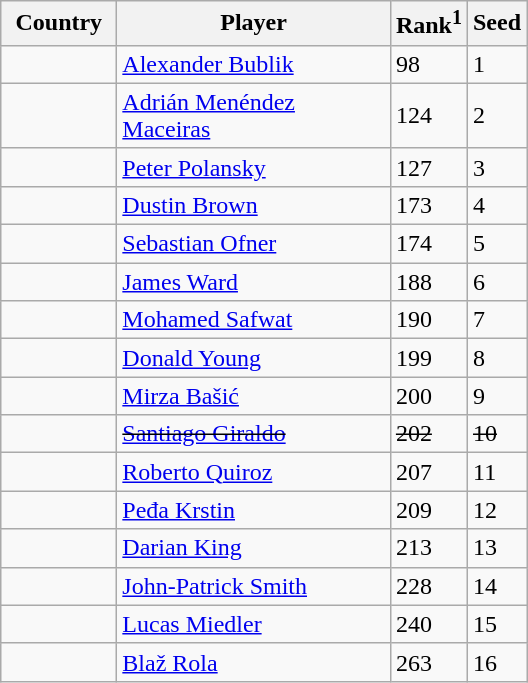<table class="sortable wikitable">
<tr>
<th width="70">Country</th>
<th width="175">Player</th>
<th>Rank<sup>1</sup></th>
<th>Seed</th>
</tr>
<tr>
<td></td>
<td><a href='#'>Alexander Bublik</a></td>
<td>98</td>
<td>1</td>
</tr>
<tr>
<td></td>
<td><a href='#'>Adrián Menéndez Maceiras</a></td>
<td>124</td>
<td>2</td>
</tr>
<tr>
<td></td>
<td><a href='#'>Peter Polansky</a></td>
<td>127</td>
<td>3</td>
</tr>
<tr>
<td></td>
<td><a href='#'>Dustin Brown</a></td>
<td>173</td>
<td>4</td>
</tr>
<tr>
<td></td>
<td><a href='#'>Sebastian Ofner</a></td>
<td>174</td>
<td>5</td>
</tr>
<tr>
<td></td>
<td><a href='#'>James Ward</a></td>
<td>188</td>
<td>6</td>
</tr>
<tr>
<td></td>
<td><a href='#'>Mohamed Safwat</a></td>
<td>190</td>
<td>7</td>
</tr>
<tr>
<td></td>
<td><a href='#'>Donald Young</a></td>
<td>199</td>
<td>8</td>
</tr>
<tr>
<td></td>
<td><a href='#'>Mirza Bašić</a></td>
<td>200</td>
<td>9</td>
</tr>
<tr>
<td><s></s></td>
<td><s><a href='#'>Santiago Giraldo</a></s></td>
<td><s>202</s></td>
<td><s>10</s></td>
</tr>
<tr>
<td></td>
<td><a href='#'>Roberto Quiroz</a></td>
<td>207</td>
<td>11</td>
</tr>
<tr>
<td></td>
<td><a href='#'>Peđa Krstin</a></td>
<td>209</td>
<td>12</td>
</tr>
<tr>
<td></td>
<td><a href='#'>Darian King</a></td>
<td>213</td>
<td>13</td>
</tr>
<tr>
<td></td>
<td><a href='#'>John-Patrick Smith</a></td>
<td>228</td>
<td>14</td>
</tr>
<tr>
<td></td>
<td><a href='#'>Lucas Miedler</a></td>
<td>240</td>
<td>15</td>
</tr>
<tr>
<td></td>
<td><a href='#'>Blaž Rola</a></td>
<td>263</td>
<td>16</td>
</tr>
</table>
